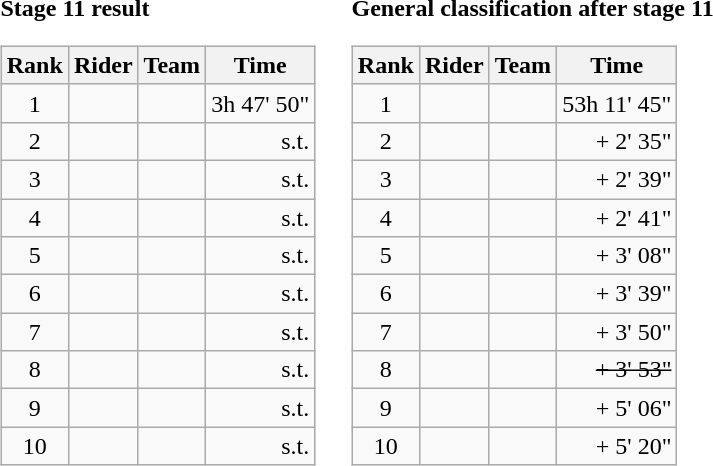<table>
<tr>
<td><strong>Stage 11 result</strong><br><table class="wikitable">
<tr>
<th>Rank</th>
<th>Rider</th>
<th>Team</th>
<th>Time</th>
</tr>
<tr>
<td style="text-align:center;">1</td>
<td></td>
<td></td>
<td style="text-align:right;">3h 47' 50"</td>
</tr>
<tr>
<td style="text-align:center;">2</td>
<td></td>
<td></td>
<td style="text-align:right;">s.t.</td>
</tr>
<tr>
<td style="text-align:center;">3</td>
<td></td>
<td></td>
<td style="text-align:right;">s.t.</td>
</tr>
<tr>
<td style="text-align:center;">4</td>
<td></td>
<td></td>
<td style="text-align:right;">s.t.</td>
</tr>
<tr>
<td style="text-align:center;">5</td>
<td></td>
<td></td>
<td style="text-align:right;">s.t.</td>
</tr>
<tr>
<td style="text-align:center;">6</td>
<td></td>
<td></td>
<td style="text-align:right;">s.t.</td>
</tr>
<tr>
<td style="text-align:center;">7</td>
<td></td>
<td></td>
<td style="text-align:right;">s.t.</td>
</tr>
<tr>
<td style="text-align:center;">8</td>
<td></td>
<td></td>
<td style="text-align:right;">s.t.</td>
</tr>
<tr>
<td style="text-align:center;">9</td>
<td></td>
<td></td>
<td style="text-align:right;">s.t.</td>
</tr>
<tr>
<td style="text-align:center;">10</td>
<td></td>
<td></td>
<td style="text-align:right;">s.t.</td>
</tr>
</table>
</td>
<td></td>
<td><strong>General classification after stage 11</strong><br><table class="wikitable">
<tr>
<th>Rank</th>
<th>Rider</th>
<th>Team</th>
<th>Time</th>
</tr>
<tr>
<td style="text-align:center;">1</td>
<td>  </td>
<td></td>
<td style="text-align:right;">53h 11' 45"</td>
</tr>
<tr>
<td style="text-align:center;">2</td>
<td></td>
<td></td>
<td style="text-align:right;">+ 2' 35"</td>
</tr>
<tr>
<td style="text-align:center;">3</td>
<td></td>
<td></td>
<td style="text-align:right;">+ 2' 39"</td>
</tr>
<tr>
<td style="text-align:center;">4</td>
<td></td>
<td></td>
<td style="text-align:right;">+ 2' 41"</td>
</tr>
<tr>
<td style="text-align:center;">5</td>
<td> </td>
<td></td>
<td style="text-align:right;">+ 3' 08"</td>
</tr>
<tr>
<td style="text-align:center;">6</td>
<td></td>
<td></td>
<td style="text-align:right;">+ 3' 39"</td>
</tr>
<tr>
<td style="text-align:center;">7</td>
<td></td>
<td></td>
<td style="text-align:right;">+ 3' 50"</td>
</tr>
<tr>
<td style="text-align:center;">8</td>
<td><s></s></td>
<td><s></s></td>
<td style="text-align:right;"><s>+ 3' 53"</s></td>
</tr>
<tr>
<td style="text-align:center;">9</td>
<td></td>
<td></td>
<td style="text-align:right;">+ 5' 06"</td>
</tr>
<tr>
<td style="text-align:center;">10</td>
<td></td>
<td></td>
<td style="text-align:right;">+ 5' 20"</td>
</tr>
</table>
</td>
</tr>
</table>
